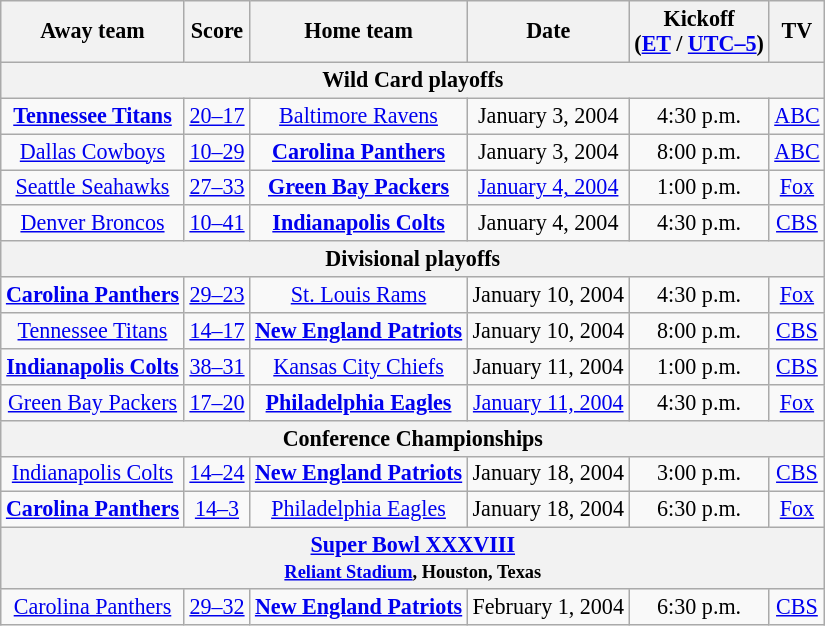<table class="wikitable" style="font-size:92%; text-align:center;">
<tr>
<th>Away team</th>
<th>Score</th>
<th>Home team</th>
<th>Date</th>
<th>Kickoff<br>(<a href='#'>ET</a> / <a href='#'>UTC–5</a>)</th>
<th>TV</th>
</tr>
<tr>
<th colspan="6">Wild Card playoffs</th>
</tr>
<tr>
<td><strong><a href='#'>Tennessee Titans</a></strong></td>
<td><a href='#'>20–17</a></td>
<td><a href='#'>Baltimore Ravens</a></td>
<td>January 3, 2004</td>
<td>4:30 p.m.</td>
<td><a href='#'>ABC</a></td>
</tr>
<tr>
<td><a href='#'>Dallas Cowboys</a></td>
<td><a href='#'>10–29</a></td>
<td><strong><a href='#'>Carolina Panthers</a></strong></td>
<td>January 3, 2004</td>
<td>8:00 p.m.</td>
<td><a href='#'>ABC</a></td>
</tr>
<tr>
<td><a href='#'>Seattle Seahawks</a></td>
<td><a href='#'>27–33 </a></td>
<td><strong><a href='#'>Green Bay Packers</a></strong></td>
<td><a href='#'>January 4, 2004</a></td>
<td>1:00 p.m.</td>
<td><a href='#'>Fox</a></td>
</tr>
<tr>
<td><a href='#'>Denver Broncos</a></td>
<td><a href='#'>10–41</a></td>
<td><strong><a href='#'>Indianapolis Colts</a></strong></td>
<td>January 4, 2004</td>
<td>4:30 p.m.</td>
<td><a href='#'>CBS</a></td>
</tr>
<tr>
<th colspan="6">Divisional playoffs</th>
</tr>
<tr>
<td><strong><a href='#'>Carolina Panthers</a></strong></td>
<td><a href='#'>29–23 </a></td>
<td><a href='#'>St. Louis Rams</a></td>
<td>January 10, 2004</td>
<td>4:30 p.m.</td>
<td><a href='#'>Fox</a></td>
</tr>
<tr>
<td><a href='#'>Tennessee Titans</a></td>
<td><a href='#'>14–17</a></td>
<td><strong><a href='#'>New England Patriots</a></strong></td>
<td>January 10, 2004</td>
<td>8:00 p.m.</td>
<td><a href='#'>CBS</a></td>
</tr>
<tr>
<td><strong><a href='#'>Indianapolis Colts</a></strong></td>
<td><a href='#'>38–31</a></td>
<td><a href='#'>Kansas City Chiefs</a></td>
<td>January 11, 2004</td>
<td>1:00 p.m.</td>
<td><a href='#'>CBS</a></td>
</tr>
<tr>
<td><a href='#'>Green Bay Packers</a></td>
<td><a href='#'>17–20 </a></td>
<td><strong><a href='#'>Philadelphia Eagles</a></strong></td>
<td><a href='#'>January 11, 2004</a></td>
<td>4:30 p.m.</td>
<td><a href='#'>Fox</a></td>
</tr>
<tr>
<th colspan="6">Conference Championships</th>
</tr>
<tr>
<td><a href='#'>Indianapolis Colts</a></td>
<td><a href='#'>14–24</a></td>
<td><strong><a href='#'>New England Patriots</a></strong></td>
<td>January 18, 2004</td>
<td>3:00 p.m.</td>
<td><a href='#'>CBS</a></td>
</tr>
<tr>
<td><strong><a href='#'>Carolina Panthers</a></strong></td>
<td><a href='#'>14–3</a></td>
<td><a href='#'>Philadelphia Eagles</a></td>
<td>January 18, 2004</td>
<td>6:30 p.m.</td>
<td><a href='#'>Fox</a></td>
</tr>
<tr>
<th colspan="6"><a href='#'>Super Bowl XXXVIII</a><br><small><a href='#'>Reliant Stadium</a>, Houston, Texas</small></th>
</tr>
<tr>
<td><a href='#'>Carolina Panthers</a></td>
<td><a href='#'>29–32</a></td>
<td><strong><a href='#'>New England Patriots</a></strong></td>
<td>February 1, 2004</td>
<td>6:30 p.m.</td>
<td><a href='#'>CBS</a></td>
</tr>
</table>
